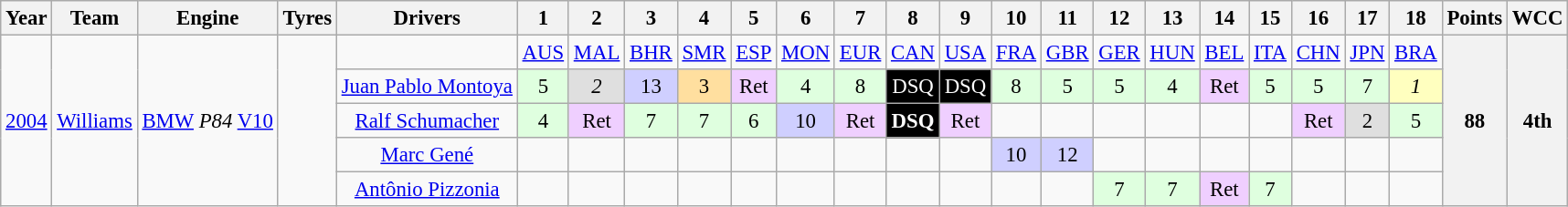<table class="wikitable" style="text-align:center; font-size:95%">
<tr>
<th>Year</th>
<th>Team</th>
<th>Engine</th>
<th>Tyres</th>
<th>Drivers</th>
<th>1</th>
<th>2</th>
<th>3</th>
<th>4</th>
<th>5</th>
<th>6</th>
<th>7</th>
<th>8</th>
<th>9</th>
<th>10</th>
<th>11</th>
<th>12</th>
<th>13</th>
<th>14</th>
<th>15</th>
<th>16</th>
<th>17</th>
<th>18</th>
<th>Points</th>
<th>WCC</th>
</tr>
<tr>
<td rowspan="5"><a href='#'>2004</a></td>
<td rowspan="5"><a href='#'>Williams</a></td>
<td rowspan="5"><a href='#'>BMW</a> <em>P84</em> <a href='#'>V10</a></td>
<td rowspan="5"></td>
<td></td>
<td><a href='#'>AUS</a></td>
<td><a href='#'>MAL</a></td>
<td><a href='#'>BHR</a></td>
<td><a href='#'>SMR</a></td>
<td><a href='#'>ESP</a></td>
<td><a href='#'>MON</a></td>
<td><a href='#'>EUR</a></td>
<td><a href='#'>CAN</a></td>
<td><a href='#'>USA</a></td>
<td><a href='#'>FRA</a></td>
<td><a href='#'>GBR</a></td>
<td><a href='#'>GER</a></td>
<td><a href='#'>HUN</a></td>
<td><a href='#'>BEL</a></td>
<td><a href='#'>ITA</a></td>
<td><a href='#'>CHN</a></td>
<td><a href='#'>JPN</a></td>
<td><a href='#'>BRA</a></td>
<th rowspan="5">88</th>
<th rowspan="5">4th</th>
</tr>
<tr>
<td> <a href='#'>Juan Pablo Montoya</a></td>
<td style="background:#dfffdf;">5</td>
<td style="background:#dfdfdf;"><em>2</em></td>
<td style="background:#cfcfff;">13</td>
<td style="background:#ffdf9f;">3</td>
<td style="background:#efcfff;">Ret</td>
<td style="background:#dfffdf;">4</td>
<td style="background:#dfffdf;">8</td>
<td style="background:#000000; color:white">DSQ</td>
<td style="background:#000000; color:white">DSQ</td>
<td style="background:#dfffdf;">8</td>
<td style="background:#dfffdf;">5</td>
<td style="background:#dfffdf;">5</td>
<td style="background:#dfffdf;">4</td>
<td style="background:#efcfff;">Ret</td>
<td style="background:#dfffdf;">5</td>
<td style="background:#dfffdf;">5</td>
<td style="background:#dfffdf;">7</td>
<td style="background:#ffffbf;"><em>1</em></td>
</tr>
<tr>
<td> <a href='#'>Ralf Schumacher</a></td>
<td style="background:#dfffdf;">4</td>
<td style="background:#efcfff;">Ret</td>
<td style="background:#dfffdf;">7</td>
<td style="background:#dfffdf;">7</td>
<td style="background:#dfffdf;">6</td>
<td style="background:#cfcfff;">10</td>
<td style="background:#efcfff;">Ret</td>
<td style="background:#000000; color:white"><strong>DSQ</strong></td>
<td style="background:#efcfff;">Ret</td>
<td></td>
<td></td>
<td></td>
<td></td>
<td></td>
<td></td>
<td style="background:#efcfff;">Ret</td>
<td style="background:#dfdfdf;">2</td>
<td style="background:#dfffdf;">5</td>
</tr>
<tr>
<td> <a href='#'>Marc Gené</a></td>
<td></td>
<td></td>
<td></td>
<td></td>
<td></td>
<td></td>
<td></td>
<td></td>
<td></td>
<td style="background:#cfcfff;">10</td>
<td style="background:#cfcfff;">12</td>
<td></td>
<td></td>
<td></td>
<td></td>
<td></td>
<td></td>
<td></td>
</tr>
<tr>
<td> <a href='#'>Antônio Pizzonia</a></td>
<td></td>
<td></td>
<td></td>
<td></td>
<td></td>
<td></td>
<td></td>
<td></td>
<td></td>
<td></td>
<td></td>
<td style="background:#dfffdf;">7</td>
<td style="background:#dfffdf;">7</td>
<td style="background:#efcfff;">Ret</td>
<td style="background:#dfffdf;">7</td>
<td></td>
<td></td>
<td></td>
</tr>
</table>
